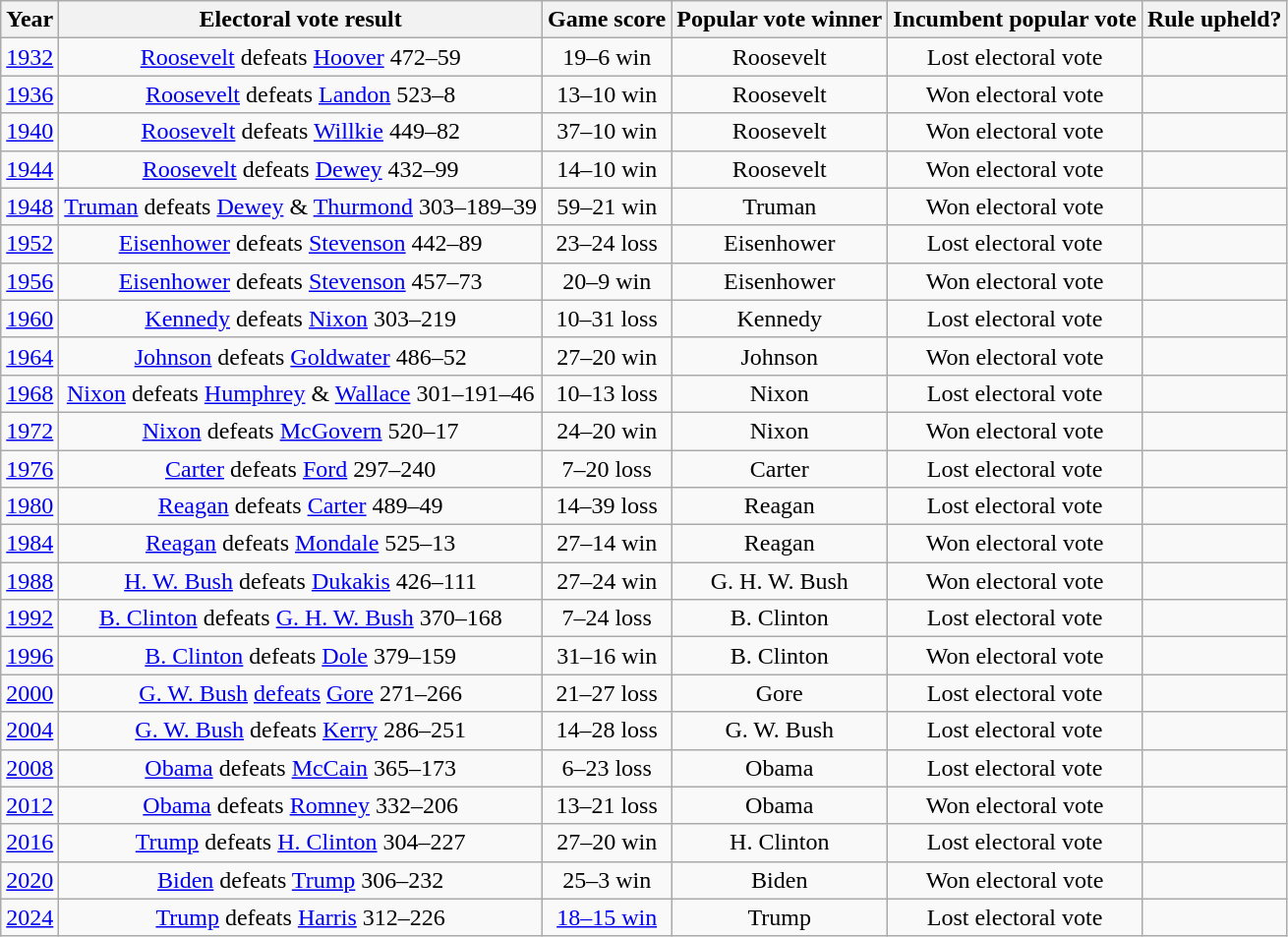<table class="wikitable" style="text-align:center;">
<tr>
<th>Year</th>
<th>Electoral vote result</th>
<th>Game score</th>
<th>Popular vote winner</th>
<th>Incumbent popular vote</th>
<th>Rule upheld?</th>
</tr>
<tr>
<td><a href='#'>1932</a></td>
<td><a href='#'>Roosevelt</a> defeats <a href='#'>Hoover</a> 472–59</td>
<td>19–6 win</td>
<td>Roosevelt</td>
<td>Lost electoral vote</td>
<td></td>
</tr>
<tr>
<td><a href='#'>1936</a></td>
<td><a href='#'>Roosevelt</a> defeats <a href='#'>Landon</a> 523–8</td>
<td>13–10 win</td>
<td>Roosevelt</td>
<td>Won electoral vote</td>
<td></td>
</tr>
<tr>
<td><a href='#'>1940</a></td>
<td><a href='#'>Roosevelt</a> defeats <a href='#'>Willkie</a> 449–82</td>
<td>37–10 win</td>
<td>Roosevelt</td>
<td>Won electoral vote</td>
<td></td>
</tr>
<tr>
<td><a href='#'>1944</a></td>
<td><a href='#'>Roosevelt</a> defeats <a href='#'>Dewey</a> 432–99</td>
<td>14–10 win</td>
<td>Roosevelt</td>
<td>Won electoral vote</td>
<td></td>
</tr>
<tr>
<td><a href='#'>1948</a></td>
<td><a href='#'>Truman</a> defeats <a href='#'>Dewey</a> & <a href='#'>Thurmond</a> 303–189–39</td>
<td>59–21 win</td>
<td>Truman</td>
<td>Won electoral vote</td>
<td></td>
</tr>
<tr>
<td><a href='#'>1952</a></td>
<td><a href='#'>Eisenhower</a> defeats <a href='#'>Stevenson</a> 442–89</td>
<td>23–24 loss</td>
<td>Eisenhower</td>
<td>Lost electoral vote</td>
<td></td>
</tr>
<tr>
<td><a href='#'>1956</a></td>
<td><a href='#'>Eisenhower</a> defeats <a href='#'>Stevenson</a> 457–73</td>
<td>20–9 win</td>
<td>Eisenhower</td>
<td>Won electoral vote</td>
<td></td>
</tr>
<tr>
<td><a href='#'>1960</a></td>
<td><a href='#'>Kennedy</a> defeats <a href='#'>Nixon</a> 303–219</td>
<td>10–31 loss</td>
<td>Kennedy</td>
<td>Lost electoral vote</td>
<td></td>
</tr>
<tr>
<td><a href='#'>1964</a></td>
<td><a href='#'>Johnson</a> defeats <a href='#'>Goldwater</a> 486–52</td>
<td>27–20 win</td>
<td>Johnson</td>
<td>Won electoral vote</td>
<td></td>
</tr>
<tr>
<td><a href='#'>1968</a></td>
<td><a href='#'>Nixon</a> defeats <a href='#'>Humphrey</a> & <a href='#'>Wallace</a> 301–191–46</td>
<td>10–13 loss</td>
<td>Nixon</td>
<td>Lost electoral vote</td>
<td></td>
</tr>
<tr>
<td><a href='#'>1972</a></td>
<td><a href='#'>Nixon</a> defeats <a href='#'>McGovern</a> 520–17</td>
<td>24–20 win</td>
<td>Nixon</td>
<td>Won electoral vote</td>
<td></td>
</tr>
<tr>
<td><a href='#'>1976</a></td>
<td><a href='#'>Carter</a> defeats <a href='#'>Ford</a> 297–240</td>
<td>7–20 loss</td>
<td>Carter</td>
<td>Lost electoral vote</td>
<td></td>
</tr>
<tr>
<td><a href='#'>1980</a></td>
<td><a href='#'>Reagan</a> defeats <a href='#'>Carter</a> 489–49</td>
<td>14–39 loss</td>
<td>Reagan</td>
<td>Lost electoral vote</td>
<td></td>
</tr>
<tr>
<td><a href='#'>1984</a></td>
<td><a href='#'>Reagan</a> defeats <a href='#'>Mondale</a> 525–13</td>
<td>27–14 win</td>
<td>Reagan</td>
<td>Won electoral vote</td>
<td></td>
</tr>
<tr>
<td><a href='#'>1988</a></td>
<td><a href='#'>H. W. Bush</a> defeats <a href='#'>Dukakis</a> 426–111</td>
<td>27–24 win</td>
<td>G. H. W. Bush</td>
<td>Won electoral vote</td>
<td></td>
</tr>
<tr>
<td><a href='#'>1992</a></td>
<td><a href='#'>B. Clinton</a> defeats <a href='#'>G. H. W. Bush</a> 370–168</td>
<td>7–24 loss</td>
<td>B. Clinton</td>
<td>Lost electoral vote</td>
<td></td>
</tr>
<tr>
<td><a href='#'>1996</a></td>
<td><a href='#'>B. Clinton</a> defeats <a href='#'>Dole</a> 379–159</td>
<td>31–16 win</td>
<td>B. Clinton</td>
<td>Won electoral vote</td>
<td></td>
</tr>
<tr>
<td><a href='#'>2000</a></td>
<td><a href='#'>G. W. Bush</a> <a href='#'>defeats</a> <a href='#'>Gore</a> 271–266</td>
<td>21–27 loss</td>
<td>Gore</td>
<td>Lost electoral vote</td>
<td></td>
</tr>
<tr>
<td><a href='#'>2004</a></td>
<td><a href='#'>G. W. Bush</a> defeats <a href='#'>Kerry</a> 286–251</td>
<td>14–28 loss</td>
<td>G. W. Bush</td>
<td>Lost electoral vote</td>
<td></td>
</tr>
<tr>
<td><a href='#'>2008</a></td>
<td><a href='#'>Obama</a> defeats <a href='#'>McCain</a> 365–173</td>
<td>6–23 loss</td>
<td>Obama</td>
<td>Lost electoral vote</td>
<td></td>
</tr>
<tr>
<td><a href='#'>2012</a></td>
<td><a href='#'>Obama</a> defeats <a href='#'>Romney</a> 332–206</td>
<td>13–21 loss</td>
<td>Obama</td>
<td>Won electoral vote</td>
<td></td>
</tr>
<tr>
<td><a href='#'>2016</a></td>
<td><a href='#'>Trump</a> defeats <a href='#'>H. Clinton</a> 304–227</td>
<td>27–20 win</td>
<td>H. Clinton</td>
<td>Lost electoral vote</td>
<td></td>
</tr>
<tr>
<td><a href='#'>2020</a></td>
<td><a href='#'>Biden</a> defeats <a href='#'>Trump</a> 306–232</td>
<td>25–3 win</td>
<td>Biden</td>
<td>Won electoral vote</td>
<td></td>
</tr>
<tr>
<td><a href='#'>2024</a></td>
<td><a href='#'>Trump</a> defeats <a href='#'>Harris</a> 312–226</td>
<td><a href='#'>18–15 win</a></td>
<td>Trump</td>
<td>Lost electoral vote</td>
<td></td>
</tr>
</table>
